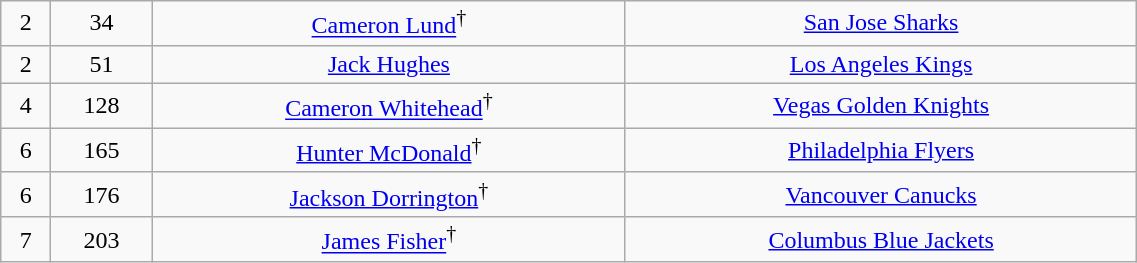<table class="wikitable" width="60%">
<tr align="center" bgcolor="">
<td>2</td>
<td>34</td>
<td><a href='#'>Cameron Lund</a><sup>†</sup></td>
<td><a href='#'>San Jose Sharks</a></td>
</tr>
<tr align="center" bgcolor="">
<td>2</td>
<td>51</td>
<td><a href='#'>Jack Hughes</a></td>
<td><a href='#'>Los Angeles Kings</a></td>
</tr>
<tr align="center" bgcolor="">
<td>4</td>
<td>128</td>
<td><a href='#'>Cameron Whitehead</a><sup>†</sup></td>
<td><a href='#'>Vegas Golden Knights</a></td>
</tr>
<tr align="center" bgcolor="">
<td>6</td>
<td>165</td>
<td><a href='#'>Hunter McDonald</a><sup>†</sup></td>
<td><a href='#'>Philadelphia Flyers</a></td>
</tr>
<tr align="center" bgcolor="">
<td>6</td>
<td>176</td>
<td><a href='#'>Jackson Dorrington</a><sup>†</sup></td>
<td><a href='#'>Vancouver Canucks</a></td>
</tr>
<tr align="center" bgcolor="">
<td>7</td>
<td>203</td>
<td><a href='#'>James Fisher</a><sup>†</sup></td>
<td><a href='#'>Columbus Blue Jackets</a></td>
</tr>
</table>
